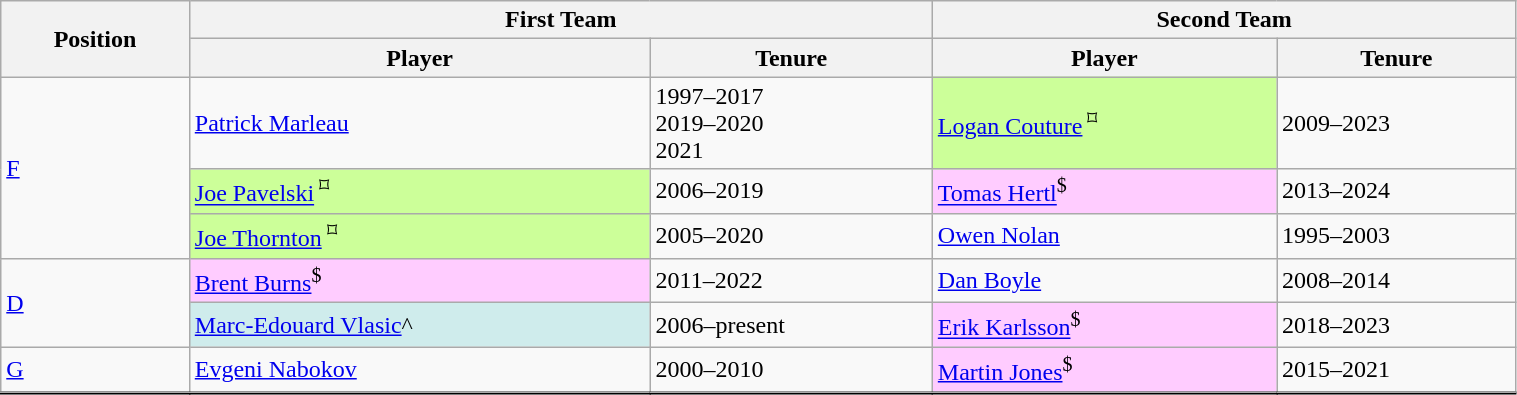<table class="wikitable" style="width:80%">
<tr>
<th rowspan=2>Position</th>
<th colspan=2>First Team</th>
<th colspan=2>Second Team</th>
</tr>
<tr>
<th>Player</th>
<th>Tenure</th>
<th>Player</th>
<th>Tenure</th>
</tr>
<tr>
<td rowspan="3"><a href='#'>F</a></td>
<td><a href='#'>Patrick Marleau</a></td>
<td>1997–2017<br>2019–2020<br>2021</td>
<td bgcolor="#CCFF99"><a href='#'>Logan Couture</a><sup> ⌑</sup></td>
<td>2009–2023</td>
</tr>
<tr>
<td bgcolor="#CCFF99"><a href='#'>Joe Pavelski</a><sup> ⌑</sup></td>
<td>2006–2019</td>
<td bgcolor="#FFCCFF"><a href='#'>Tomas Hertl</a><sup>$</sup></td>
<td>2013–2024</td>
</tr>
<tr>
<td bgcolor="#CCFF99"><a href='#'>Joe Thornton</a><sup> ⌑</sup></td>
<td>2005–2020</td>
<td><a href='#'>Owen Nolan</a></td>
<td>1995–2003</td>
</tr>
<tr>
<td rowspan="2"><a href='#'>D</a></td>
<td bgcolor="#FFCCFF"><a href='#'>Brent Burns</a><sup>$</sup></td>
<td>2011–2022</td>
<td><a href='#'>Dan Boyle</a></td>
<td>2008–2014</td>
</tr>
<tr>
<td bgcolor="#CFECEC"><a href='#'>Marc-Edouard Vlasic</a>^</td>
<td>2006–present</td>
<td bgcolor="#FFCCFF"><a href='#'>Erik Karlsson</a><sup>$</sup></td>
<td>2018–2023</td>
</tr>
<tr>
<td><a href='#'>G</a></td>
<td><a href='#'>Evgeni Nabokov</a></td>
<td>2000–2010</td>
<td bgcolor="#FFCCFF"><a href='#'>Martin Jones</a><sup>$</sup></td>
<td>2015–2021</td>
</tr>
<tr style="border-top:2px solid black">
</tr>
</table>
